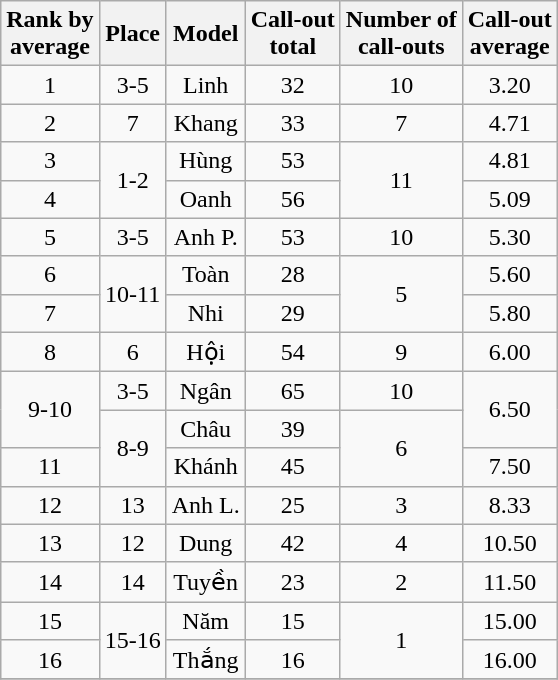<table class="wikitable sortable" style="margin:auto; text-align:center; white-space:nowrap">
<tr>
<th>Rank by<br>average</th>
<th>Place</th>
<th>Model</th>
<th>Call-out<br>total</th>
<th>Number of<br>call-outs</th>
<th>Call-out<br>average</th>
</tr>
<tr>
<td>1</td>
<td>3-5</td>
<td>Linh</td>
<td>32</td>
<td>10</td>
<td>3.20</td>
</tr>
<tr>
<td>2</td>
<td>7</td>
<td>Khang</td>
<td>33</td>
<td>7</td>
<td>4.71</td>
</tr>
<tr>
<td>3</td>
<td rowspan=2>1-2</td>
<td>Hùng</td>
<td>53</td>
<td rowspan=2>11</td>
<td>4.81</td>
</tr>
<tr>
<td>4</td>
<td>Oanh</td>
<td>56</td>
<td>5.09</td>
</tr>
<tr>
<td>5</td>
<td>3-5</td>
<td>Anh P.</td>
<td>53</td>
<td>10</td>
<td>5.30</td>
</tr>
<tr>
<td>6</td>
<td rowspan=2>10-11</td>
<td>Toàn</td>
<td>28</td>
<td rowspan=2>5</td>
<td>5.60</td>
</tr>
<tr>
<td>7</td>
<td>Nhi</td>
<td>29</td>
<td>5.80</td>
</tr>
<tr>
<td>8</td>
<td>6</td>
<td>Hội</td>
<td>54</td>
<td>9</td>
<td>6.00</td>
</tr>
<tr>
<td rowspan=2>9-10</td>
<td>3-5</td>
<td>Ngân</td>
<td>65</td>
<td>10</td>
<td rowspan=2>6.50</td>
</tr>
<tr>
<td rowspan=2>8-9</td>
<td>Châu</td>
<td>39</td>
<td rowspan=2>6</td>
</tr>
<tr>
<td>11</td>
<td>Khánh</td>
<td>45</td>
<td>7.50</td>
</tr>
<tr>
<td>12</td>
<td>13</td>
<td>Anh L.</td>
<td>25</td>
<td>3</td>
<td>8.33</td>
</tr>
<tr>
<td>13</td>
<td>12</td>
<td>Dung</td>
<td>42</td>
<td>4</td>
<td>10.50</td>
</tr>
<tr>
<td>14</td>
<td>14</td>
<td>Tuyền</td>
<td>23</td>
<td>2</td>
<td>11.50</td>
</tr>
<tr>
<td>15</td>
<td rowspan=2>15-16</td>
<td>Năm</td>
<td>15</td>
<td rowspan=2>1</td>
<td>15.00</td>
</tr>
<tr>
<td>16</td>
<td>Thắng</td>
<td>16</td>
<td>16.00</td>
</tr>
<tr>
</tr>
</table>
